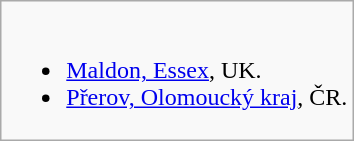<table class="wikitable">
<tr valign="top">
<td><br><ul><li> <a href='#'>Maldon, Essex</a>, UK.</li><li> <a href='#'>Přerov, Olomoucký kraj</a>, ČR.</li></ul></td>
</tr>
</table>
